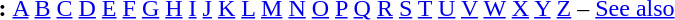<table id="toc" border="0">
<tr>
<th>:</th>
<td><a href='#'>A</a> <a href='#'>B</a> <a href='#'>C</a> <a href='#'>D</a> <a href='#'>E</a> <a href='#'>F</a> <a href='#'>G</a> <a href='#'>H</a> <a href='#'>I</a> <a href='#'>J</a> <a href='#'>K</a> <a href='#'>L</a> <a href='#'>M</a> <a href='#'>N</a> <a href='#'>O</a> <a href='#'>P</a> <a href='#'>Q</a> <a href='#'>R</a> <a href='#'>S</a> <a href='#'>T</a> <a href='#'>U</a> <a href='#'>V</a> <a href='#'>W</a> <a href='#'>X</a> <a href='#'>Y</a>  <a href='#'>Z</a> – <a href='#'>See also</a></td>
</tr>
</table>
